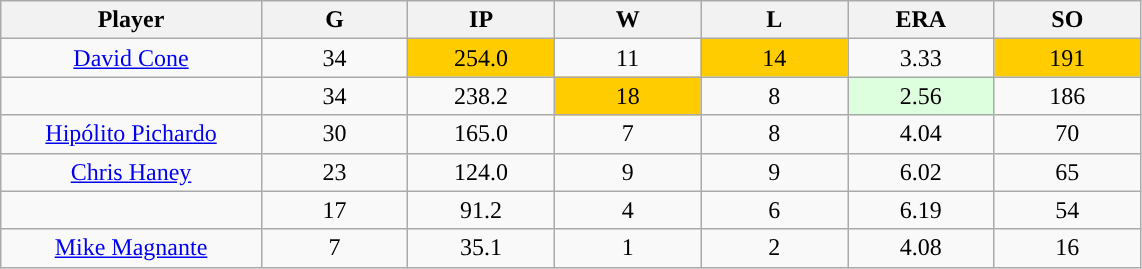<table class="wikitable sortable">
<tr>
<th bgcolor="#DDDDFF" width="16%">Player</th>
<th bgcolor="#DDDDFF" width="9%">G</th>
<th bgcolor="#DDDDFF" width="9%">IP</th>
<th bgcolor="#DDDDFF" width="9%">W</th>
<th bgcolor="#DDDDFF" width="9%">L</th>
<th bgcolor="#DDDDFF" width="9%">ERA</th>
<th bgcolor="#DDDDFF" width="9%">SO</th>
</tr>
<tr align="center">
<td><a href='#'>David Cone</a></td>
<td>34</td>
<td style="background:#fc0;">254.0</td>
<td>11</td>
<td style="background:#fc0;">14</td>
<td>3.33</td>
<td style="background:#fc0;">191</td>
</tr>
<tr align=center>
<td></td>
<td>34</td>
<td>238.2</td>
<td style="background:#fc0;">18</td>
<td>8</td>
<td style="background:#DDFFDD;">2.56</td>
<td>186</td>
</tr>
<tr align="center">
<td><a href='#'>Hipólito Pichardo</a></td>
<td>30</td>
<td>165.0</td>
<td>7</td>
<td>8</td>
<td>4.04</td>
<td>70</td>
</tr>
<tr align=center>
<td><a href='#'>Chris Haney</a></td>
<td>23</td>
<td>124.0</td>
<td>9</td>
<td>9</td>
<td>6.02</td>
<td>65</td>
</tr>
<tr align=center>
<td></td>
<td>17</td>
<td>91.2</td>
<td>4</td>
<td>6</td>
<td>6.19</td>
<td>54</td>
</tr>
<tr align="center">
<td><a href='#'>Mike Magnante</a></td>
<td>7</td>
<td>35.1</td>
<td>1</td>
<td>2</td>
<td>4.08</td>
<td>16</td>
</tr>
</table>
